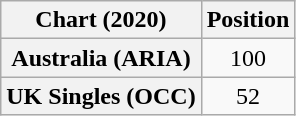<table class="wikitable sortable plainrowheaders" style="text-align:center">
<tr>
<th scope="col">Chart (2020)</th>
<th scope="col">Position</th>
</tr>
<tr>
<th scope="row">Australia (ARIA)</th>
<td>100</td>
</tr>
<tr>
<th scope="row">UK Singles (OCC)</th>
<td>52</td>
</tr>
</table>
